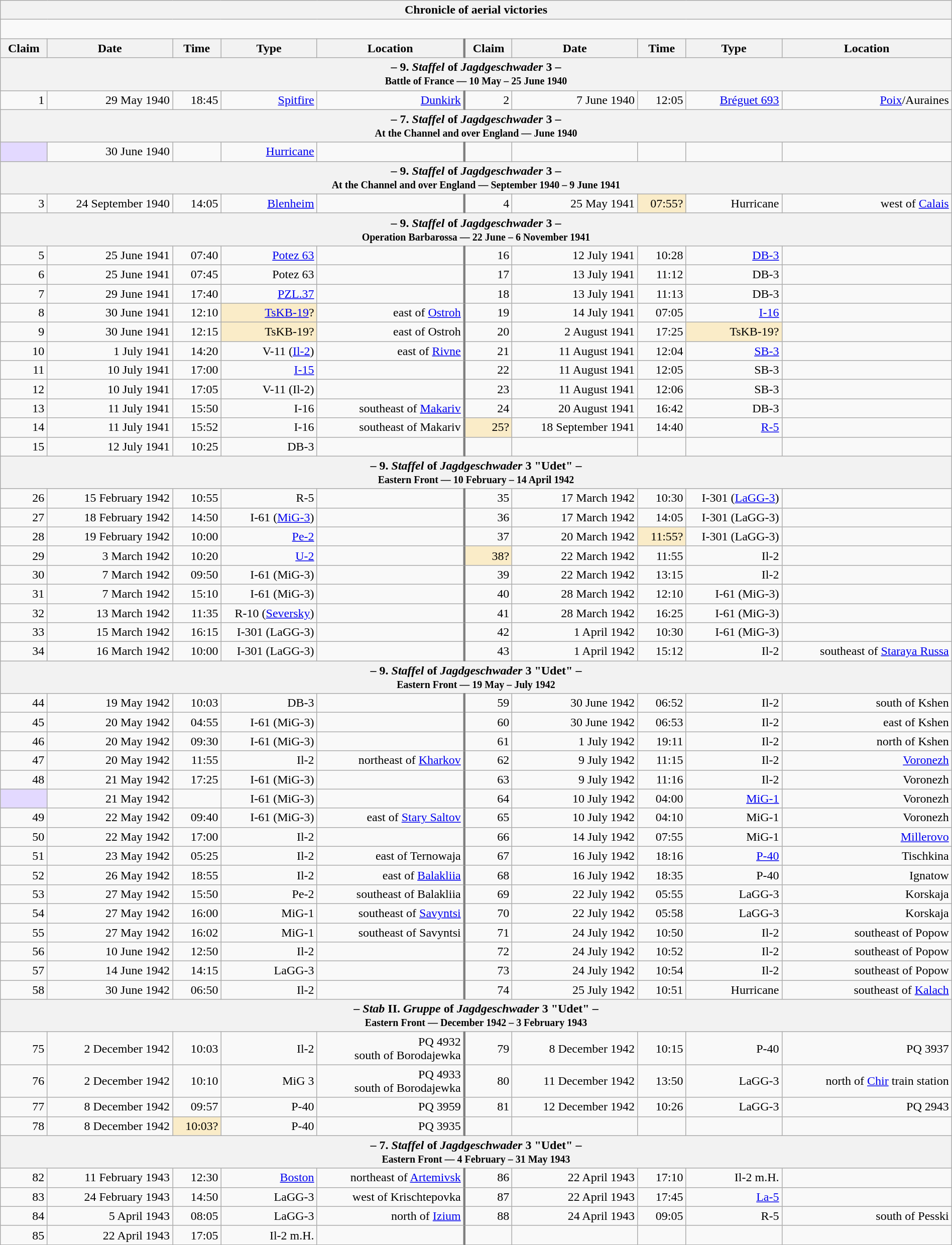<table class="wikitable plainrowheaders collapsible" style="margin-left: auto; margin-right: auto; border: none; text-align:right; width: 100%;">
<tr>
<th colspan="10">Chronicle of aerial victories</th>
</tr>
<tr>
<td colspan="10" style="text-align: left;"><br>
</td>
</tr>
<tr>
<th scope="col">Claim</th>
<th scope="col">Date</th>
<th scope="col">Time</th>
<th scope="col" width="120px">Type</th>
<th scope="col">Location</th>
<th scope="col" style="border-left: 3px solid grey;">Claim</th>
<th scope="col">Date</th>
<th scope="col">Time</th>
<th scope="col" width="120px">Type</th>
<th scope="col">Location</th>
</tr>
<tr>
<th colspan="10">– 9. <em>Staffel</em> of <em>Jagdgeschwader</em> 3 –<br><small>Battle of France — 10 May – 25 June 1940</small></th>
</tr>
<tr>
<td>1</td>
<td>29 May 1940</td>
<td>18:45</td>
<td><a href='#'>Spitfire</a></td>
<td><a href='#'>Dunkirk</a></td>
<td style="border-left: 3px solid grey;">2</td>
<td>7 June 1940</td>
<td>12:05</td>
<td><a href='#'>Bréguet 693</a></td>
<td><a href='#'>Poix</a>/Auraines</td>
</tr>
<tr>
<th colspan="10">– 7. <em>Staffel</em> of <em>Jagdgeschwader</em> 3 –<br><small>At the Channel and over England — June 1940</small></th>
</tr>
<tr>
<td style="background:#e3d9ff;"></td>
<td>30 June 1940</td>
<td></td>
<td><a href='#'>Hurricane</a></td>
<td></td>
<td style="border-left: 3px solid grey;"></td>
<td></td>
<td></td>
<td></td>
<td></td>
</tr>
<tr>
<th colspan="10">– 9. <em>Staffel</em> of <em>Jagdgeschwader</em> 3 –<br><small>At the Channel and over England — September 1940 – 9 June 1941</small></th>
</tr>
<tr>
<td>3</td>
<td>24 September 1940</td>
<td>14:05</td>
<td><a href='#'>Blenheim</a></td>
<td></td>
<td style="border-left: 3px solid grey;">4</td>
<td>25 May 1941</td>
<td style="background:#faecc8">07:55?</td>
<td>Hurricane</td>
<td>west of <a href='#'>Calais</a></td>
</tr>
<tr>
<th colspan="10">– 9. <em>Staffel</em> of <em>Jagdgeschwader</em> 3 –<br><small>Operation Barbarossa — 22 June – 6 November 1941</small></th>
</tr>
<tr>
<td>5</td>
<td>25 June 1941</td>
<td>07:40</td>
<td><a href='#'>Potez 63</a></td>
<td></td>
<td style="border-left: 3px solid grey;">16</td>
<td>12 July 1941</td>
<td>10:28</td>
<td><a href='#'>DB-3</a></td>
<td></td>
</tr>
<tr>
<td>6</td>
<td>25 June 1941</td>
<td>07:45</td>
<td>Potez 63</td>
<td></td>
<td style="border-left: 3px solid grey;">17</td>
<td>13 July 1941</td>
<td>11:12</td>
<td>DB-3</td>
<td></td>
</tr>
<tr>
<td>7</td>
<td>29 June 1941</td>
<td>17:40</td>
<td><a href='#'>PZL.37</a></td>
<td></td>
<td style="border-left: 3px solid grey;">18</td>
<td>13 July 1941</td>
<td>11:13</td>
<td>DB-3</td>
<td></td>
</tr>
<tr>
<td>8</td>
<td>30 June 1941</td>
<td>12:10</td>
<td style="background:#faecc8"><a href='#'>TsKB-19</a>?</td>
<td> east of <a href='#'>Ostroh</a></td>
<td style="border-left: 3px solid grey;">19</td>
<td>14 July 1941</td>
<td>07:05</td>
<td><a href='#'>I-16</a></td>
<td></td>
</tr>
<tr>
<td>9</td>
<td>30 June 1941</td>
<td>12:15</td>
<td style="background:#faecc8">TsKB-19?</td>
<td> east of Ostroh</td>
<td style="border-left: 3px solid grey;">20</td>
<td>2 August 1941</td>
<td>17:25</td>
<td style="background:#faecc8">TsKB-19?</td>
<td></td>
</tr>
<tr>
<td>10</td>
<td>1 July 1941</td>
<td>14:20</td>
<td>V-11 (<a href='#'>Il-2</a>)</td>
<td>east of <a href='#'>Rivne</a></td>
<td style="border-left: 3px solid grey;">21</td>
<td>11 August 1941</td>
<td>12:04</td>
<td><a href='#'>SB-3</a></td>
<td></td>
</tr>
<tr>
<td>11</td>
<td>10 July 1941</td>
<td>17:00</td>
<td><a href='#'>I-15</a></td>
<td></td>
<td style="border-left: 3px solid grey;">22</td>
<td>11 August 1941</td>
<td>12:05</td>
<td>SB-3</td>
<td></td>
</tr>
<tr>
<td>12</td>
<td>10 July 1941</td>
<td>17:05</td>
<td>V-11 (Il-2)</td>
<td></td>
<td style="border-left: 3px solid grey;">23</td>
<td>11 August 1941</td>
<td>12:06</td>
<td>SB-3</td>
<td></td>
</tr>
<tr>
<td>13</td>
<td>11 July 1941</td>
<td>15:50</td>
<td>I-16</td>
<td> southeast of <a href='#'>Makariv</a></td>
<td style="border-left: 3px solid grey;">24</td>
<td>20 August 1941</td>
<td>16:42</td>
<td>DB-3</td>
<td></td>
</tr>
<tr>
<td>14</td>
<td>11 July 1941</td>
<td>15:52</td>
<td>I-16</td>
<td> southeast of Makariv</td>
<td style="border-left: 3px solid grey; background:#faecc8">25?</td>
<td>18 September 1941</td>
<td>14:40</td>
<td><a href='#'>R-5</a></td>
<td></td>
</tr>
<tr>
<td>15</td>
<td>12 July 1941</td>
<td>10:25</td>
<td>DB-3</td>
<td></td>
<td style="border-left: 3px solid grey;"></td>
<td></td>
<td></td>
<td></td>
<td></td>
</tr>
<tr>
<th colspan="10">– 9. <em>Staffel</em> of <em>Jagdgeschwader</em> 3 "Udet" –<br><small>Eastern Front — 10 February – 14 April 1942</small></th>
</tr>
<tr>
<td>26</td>
<td>15 February 1942</td>
<td>10:55</td>
<td>R-5</td>
<td></td>
<td style="border-left: 3px solid grey;">35</td>
<td>17 March 1942</td>
<td>10:30</td>
<td>I-301 (<a href='#'>LaGG-3</a>)</td>
<td></td>
</tr>
<tr>
<td>27</td>
<td>18 February 1942</td>
<td>14:50</td>
<td>I-61 (<a href='#'>MiG-3</a>)</td>
<td></td>
<td style="border-left: 3px solid grey;">36</td>
<td>17 March 1942</td>
<td>14:05</td>
<td>I-301 (LaGG-3)</td>
<td></td>
</tr>
<tr>
<td>28</td>
<td>19 February 1942</td>
<td>10:00</td>
<td><a href='#'>Pe-2</a></td>
<td></td>
<td style="border-left: 3px solid grey;">37</td>
<td>20 March 1942</td>
<td style="background:#faecc8">11:55?</td>
<td>I-301 (LaGG-3)</td>
<td></td>
</tr>
<tr>
<td>29</td>
<td>3 March 1942</td>
<td>10:20</td>
<td><a href='#'>U-2</a></td>
<td></td>
<td style="border-left: 3px solid grey; background:#faecc8">38?</td>
<td>22 March 1942</td>
<td>11:55</td>
<td>Il-2</td>
<td></td>
</tr>
<tr>
<td>30</td>
<td>7 March 1942</td>
<td>09:50</td>
<td>I-61 (MiG-3)</td>
<td></td>
<td style="border-left: 3px solid grey;">39</td>
<td>22 March 1942</td>
<td>13:15</td>
<td>Il-2</td>
<td></td>
</tr>
<tr>
<td>31</td>
<td>7 March 1942</td>
<td>15:10</td>
<td>I-61 (MiG-3)</td>
<td></td>
<td style="border-left: 3px solid grey;">40</td>
<td>28 March 1942</td>
<td>12:10</td>
<td>I-61 (MiG-3)</td>
<td></td>
</tr>
<tr>
<td>32</td>
<td>13 March 1942</td>
<td>11:35</td>
<td>R-10 (<a href='#'>Seversky</a>)</td>
<td></td>
<td style="border-left: 3px solid grey;">41</td>
<td>28 March 1942</td>
<td>16:25</td>
<td>I-61 (MiG-3)</td>
<td></td>
</tr>
<tr>
<td>33</td>
<td>15 March 1942</td>
<td>16:15</td>
<td>I-301 (LaGG-3)</td>
<td></td>
<td style="border-left: 3px solid grey;">42</td>
<td>1 April 1942</td>
<td>10:30</td>
<td>I-61 (MiG-3)</td>
<td></td>
</tr>
<tr>
<td>34</td>
<td>16 March 1942</td>
<td>10:00</td>
<td>I-301 (LaGG-3)</td>
<td></td>
<td style="border-left: 3px solid grey;">43</td>
<td>1 April 1942</td>
<td>15:12</td>
<td>Il-2</td>
<td> southeast of <a href='#'>Staraya Russa</a></td>
</tr>
<tr>
<th colspan="10">– 9. <em>Staffel</em> of <em>Jagdgeschwader</em> 3 "Udet" –<br><small>Eastern Front — 19 May – July 1942</small></th>
</tr>
<tr>
<td>44</td>
<td>19 May 1942</td>
<td>10:03</td>
<td>DB-3</td>
<td></td>
<td style="border-left: 3px solid grey;">59</td>
<td>30 June 1942</td>
<td>06:52</td>
<td>Il-2</td>
<td>south of Kshen</td>
</tr>
<tr>
<td>45</td>
<td>20 May 1942</td>
<td>04:55</td>
<td>I-61 (MiG-3)</td>
<td></td>
<td style="border-left: 3px solid grey;">60</td>
<td>30 June 1942</td>
<td>06:53</td>
<td>Il-2</td>
<td>east of Kshen</td>
</tr>
<tr>
<td>46</td>
<td>20 May 1942</td>
<td>09:30</td>
<td>I-61 (MiG-3)</td>
<td></td>
<td style="border-left: 3px solid grey;">61</td>
<td>1 July 1942</td>
<td>19:11</td>
<td>Il-2</td>
<td>north of Kshen</td>
</tr>
<tr>
<td>47</td>
<td>20 May 1942</td>
<td>11:55</td>
<td>Il-2</td>
<td> northeast of <a href='#'>Kharkov</a></td>
<td style="border-left: 3px solid grey;">62</td>
<td>9 July 1942</td>
<td>11:15</td>
<td>Il-2</td>
<td><a href='#'>Voronezh</a></td>
</tr>
<tr>
<td>48</td>
<td>21 May 1942</td>
<td>17:25</td>
<td>I-61 (MiG-3)</td>
<td></td>
<td style="border-left: 3px solid grey;">63</td>
<td>9 July 1942</td>
<td>11:16</td>
<td>Il-2</td>
<td>Voronezh</td>
</tr>
<tr>
<td style="background:#e3d9ff;"></td>
<td>21 May 1942</td>
<td></td>
<td>I-61 (MiG-3)</td>
<td></td>
<td style="border-left: 3px solid grey;">64</td>
<td>10 July 1942</td>
<td>04:00</td>
<td><a href='#'>MiG-1</a></td>
<td>Voronezh</td>
</tr>
<tr>
<td>49</td>
<td>22 May 1942</td>
<td>09:40</td>
<td>I-61 (MiG-3)</td>
<td> east of <a href='#'>Stary Saltov</a></td>
<td style="border-left: 3px solid grey;">65</td>
<td>10 July 1942</td>
<td>04:10</td>
<td>MiG-1</td>
<td>Voronezh</td>
</tr>
<tr>
<td>50</td>
<td>22 May 1942</td>
<td>17:00</td>
<td>Il-2</td>
<td></td>
<td style="border-left: 3px solid grey;">66</td>
<td>14 July 1942</td>
<td>07:55</td>
<td>MiG-1</td>
<td><a href='#'>Millerovo</a></td>
</tr>
<tr>
<td>51</td>
<td>23 May 1942</td>
<td>05:25</td>
<td>Il-2</td>
<td> east of Ternowaja</td>
<td style="border-left: 3px solid grey;">67</td>
<td>16 July 1942</td>
<td>18:16</td>
<td><a href='#'>P-40</a></td>
<td>Tischkina</td>
</tr>
<tr>
<td>52</td>
<td>26 May 1942</td>
<td>18:55</td>
<td>Il-2</td>
<td> east of <a href='#'>Balakliia</a></td>
<td style="border-left: 3px solid grey;">68</td>
<td>16 July 1942</td>
<td>18:35</td>
<td>P-40</td>
<td>Ignatow</td>
</tr>
<tr>
<td>53</td>
<td>27 May 1942</td>
<td>15:50</td>
<td>Pe-2</td>
<td> southeast of Balakliia</td>
<td style="border-left: 3px solid grey;">69</td>
<td>22 July 1942</td>
<td>05:55</td>
<td>LaGG-3</td>
<td>Korskaja</td>
</tr>
<tr>
<td>54</td>
<td>27 May 1942</td>
<td>16:00</td>
<td>MiG-1</td>
<td> southeast of <a href='#'>Savyntsi</a></td>
<td style="border-left: 3px solid grey;">70</td>
<td>22 July 1942</td>
<td>05:58</td>
<td>LaGG-3</td>
<td>Korskaja</td>
</tr>
<tr>
<td>55</td>
<td>27 May 1942</td>
<td>16:02</td>
<td>MiG-1</td>
<td> southeast of Savyntsi</td>
<td style="border-left: 3px solid grey;">71</td>
<td>24 July 1942</td>
<td>10:50</td>
<td>Il-2</td>
<td>southeast of Popow</td>
</tr>
<tr>
<td>56</td>
<td>10 June 1942</td>
<td>12:50</td>
<td>Il-2</td>
<td></td>
<td style="border-left: 3px solid grey;">72</td>
<td>24 July 1942</td>
<td>10:52</td>
<td>Il-2</td>
<td>southeast of Popow</td>
</tr>
<tr>
<td>57</td>
<td>14 June 1942</td>
<td>14:15</td>
<td>LaGG-3</td>
<td></td>
<td style="border-left: 3px solid grey;">73</td>
<td>24 July 1942</td>
<td>10:54</td>
<td>Il-2</td>
<td>southeast of Popow</td>
</tr>
<tr>
<td>58</td>
<td>30 June 1942</td>
<td>06:50</td>
<td>Il-2</td>
<td></td>
<td style="border-left: 3px solid grey;">74</td>
<td>25 July 1942</td>
<td>10:51</td>
<td>Hurricane</td>
<td>southeast of <a href='#'>Kalach</a></td>
</tr>
<tr>
<th colspan="10">– <em>Stab</em> II. <em>Gruppe</em> of <em>Jagdgeschwader</em> 3 "Udet" –<br><small>Eastern Front — December 1942 – 3 February 1943</small></th>
</tr>
<tr>
<td>75</td>
<td>2 December 1942</td>
<td>10:03</td>
<td>Il-2</td>
<td>PQ 4932<br>south of Borodajewka</td>
<td style="border-left: 3px solid grey;">79</td>
<td>8 December 1942</td>
<td>10:15</td>
<td>P-40</td>
<td>PQ 3937</td>
</tr>
<tr>
<td>76</td>
<td>2 December 1942</td>
<td>10:10</td>
<td>MiG 3</td>
<td>PQ 4933<br>south of Borodajewka</td>
<td style="border-left: 3px solid grey;">80</td>
<td>11 December 1942</td>
<td>13:50</td>
<td>LaGG-3</td>
<td> north of <a href='#'>Chir</a> train station</td>
</tr>
<tr>
<td>77</td>
<td>8 December 1942</td>
<td>09:57</td>
<td>P-40</td>
<td>PQ 3959</td>
<td style="border-left: 3px solid grey;">81</td>
<td>12 December 1942</td>
<td>10:26</td>
<td>LaGG-3</td>
<td>PQ 2943</td>
</tr>
<tr>
<td>78</td>
<td>8 December 1942</td>
<td style="background:#faecc8">10:03?</td>
<td>P-40</td>
<td>PQ 3935</td>
<td style="border-left: 3px solid grey;"></td>
<td></td>
<td></td>
<td></td>
<td></td>
</tr>
<tr>
<th colspan="10">– 7. <em>Staffel</em> of <em>Jagdgeschwader</em> 3 "Udet" –<br><small>Eastern Front — 4 February – 31 May 1943</small></th>
</tr>
<tr>
<td>82</td>
<td>11 February 1943</td>
<td>12:30</td>
<td><a href='#'>Boston</a></td>
<td> northeast of <a href='#'>Artemivsk</a></td>
<td style="border-left: 3px solid grey;">86</td>
<td>22 April 1943</td>
<td>17:10</td>
<td>Il-2 m.H.</td>
<td></td>
</tr>
<tr>
<td>83</td>
<td>24 February 1943</td>
<td>14:50</td>
<td>LaGG-3</td>
<td> west of Krischtepovka</td>
<td style="border-left: 3px solid grey;">87</td>
<td>22 April 1943</td>
<td>17:45</td>
<td><a href='#'>La-5</a></td>
<td></td>
</tr>
<tr>
<td>84</td>
<td>5 April 1943</td>
<td>08:05</td>
<td>LaGG-3</td>
<td> north of <a href='#'>Izium</a></td>
<td style="border-left: 3px solid grey;">88</td>
<td>24 April 1943</td>
<td>09:05</td>
<td>R-5</td>
<td>south of Pesski</td>
</tr>
<tr>
<td>85</td>
<td>22 April 1943</td>
<td>17:05</td>
<td>Il-2 m.H.</td>
<td></td>
<td style="border-left: 3px solid grey;"></td>
<td></td>
<td></td>
<td></td>
<td></td>
</tr>
</table>
